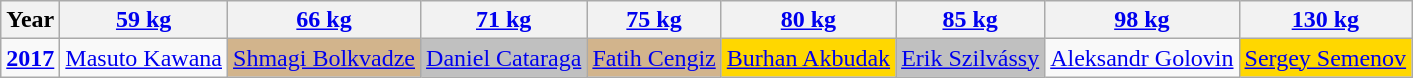<table class="wikitable sortable" style="font-size: 100%">
<tr>
<th>Year</th>
<th><a href='#'>59 kg</a></th>
<th><a href='#'>66 kg</a></th>
<th><a href='#'>71 kg</a></th>
<th><a href='#'>75 kg</a></th>
<th><a href='#'>80 kg</a></th>
<th><a href='#'>85 kg</a></th>
<th><a href='#'>98 kg</a></th>
<th><a href='#'>130 kg</a></th>
</tr>
<tr>
<td><strong><a href='#'>2017</a></strong></td>
<td> <a href='#'>Masuto Kawana</a></td>
<td bgcolor=#D2B48C> <a href='#'>Shmagi Bolkvadze</a></td>
<td bgcolor="Silver"> <a href='#'>Daniel Cataraga</a></td>
<td bgcolor=#D2B48C> <a href='#'>Fatih Cengiz</a></td>
<td bgcolor="gold"> <a href='#'>Burhan Akbudak</a></td>
<td bgcolor="Silver"> <a href='#'>Erik Szilvássy</a></td>
<td> <a href='#'>Aleksandr Golovin</a></td>
<td bgcolor="gold"> <a href='#'>Sergey Semenov</a></td>
</tr>
</table>
